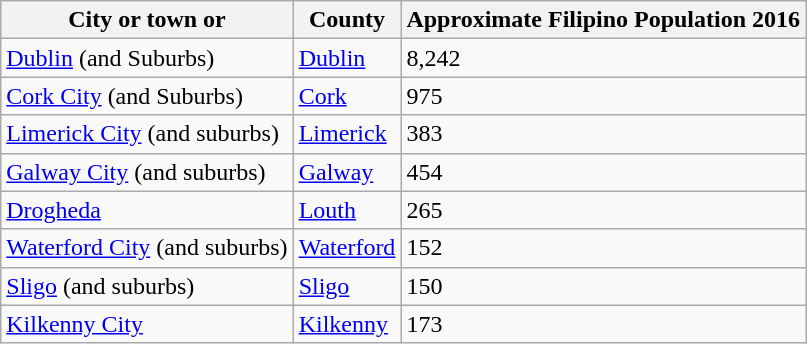<table class="wikitable sortable">
<tr>
<th>City or town or</th>
<th>County</th>
<th>Approximate Filipino Population 2016</th>
</tr>
<tr>
<td><a href='#'>Dublin</a> (and Suburbs)</td>
<td><a href='#'>Dublin</a></td>
<td>8,242</td>
</tr>
<tr>
<td><a href='#'>Cork City</a> (and Suburbs)</td>
<td><a href='#'>Cork</a></td>
<td>975</td>
</tr>
<tr>
<td><a href='#'>Limerick City</a> (and suburbs)</td>
<td><a href='#'>Limerick</a></td>
<td>383</td>
</tr>
<tr>
<td><a href='#'>Galway City</a> (and suburbs)</td>
<td><a href='#'>Galway</a></td>
<td>454</td>
</tr>
<tr>
<td><a href='#'>Drogheda</a></td>
<td><a href='#'>Louth</a></td>
<td>265</td>
</tr>
<tr>
<td><a href='#'>Waterford City</a> (and suburbs)</td>
<td><a href='#'>Waterford</a></td>
<td>152</td>
</tr>
<tr>
<td><a href='#'>Sligo</a> (and suburbs)</td>
<td><a href='#'>Sligo</a></td>
<td>150</td>
</tr>
<tr>
<td><a href='#'>Kilkenny City</a></td>
<td><a href='#'>Kilkenny</a></td>
<td>173</td>
</tr>
</table>
